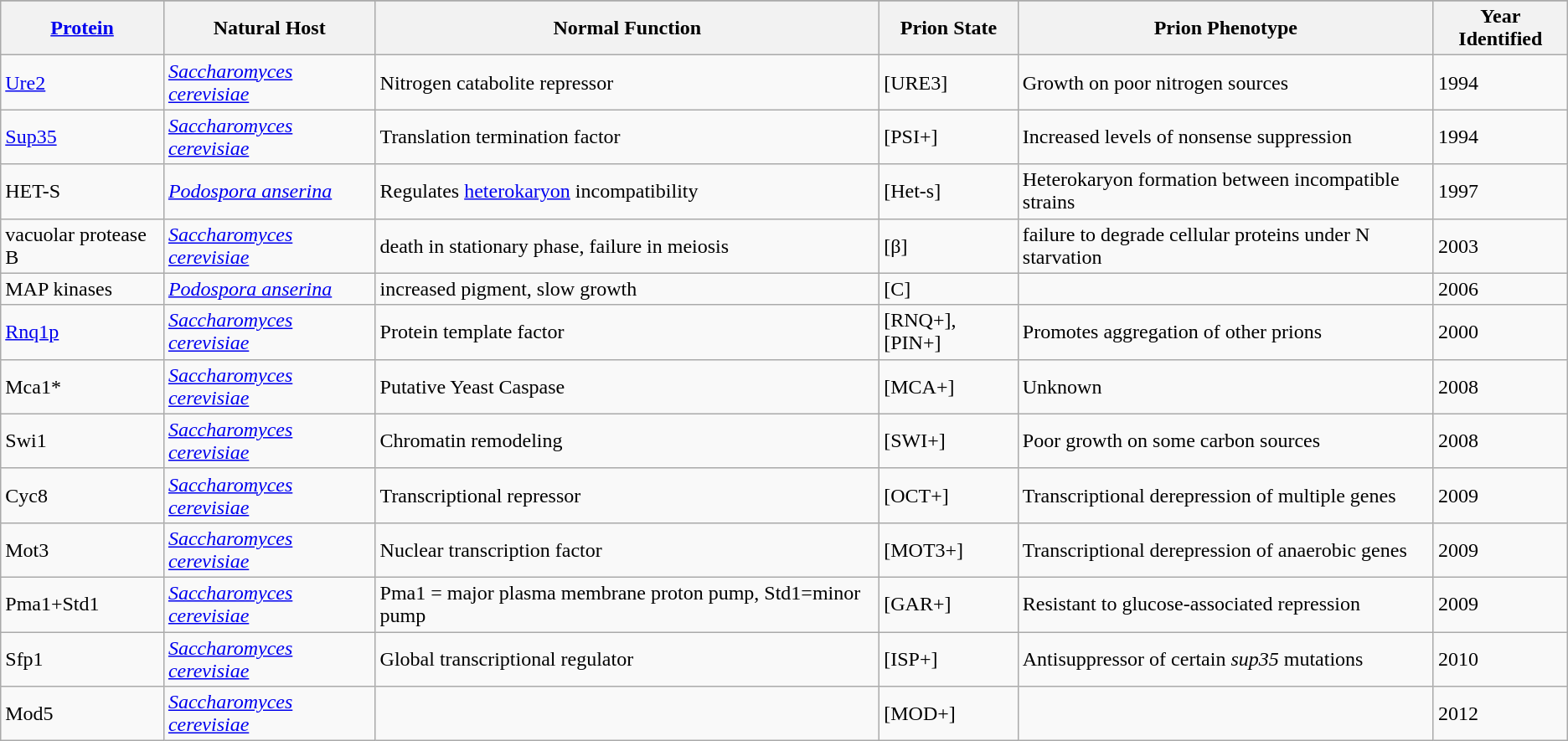<table class="wikitable">
<tr>
</tr>
<tr>
<th><a href='#'>Protein</a></th>
<th>Natural Host</th>
<th>Normal Function</th>
<th>Prion State</th>
<th>Prion Phenotype</th>
<th>Year Identified</th>
</tr>
<tr>
<td><a href='#'>Ure2</a></td>
<td><em><a href='#'>Saccharomyces cerevisiae</a></em></td>
<td>Nitrogen catabolite repressor</td>
<td>[URE3]</td>
<td>Growth on poor nitrogen sources</td>
<td>1994</td>
</tr>
<tr>
<td><a href='#'>Sup35</a></td>
<td><em><a href='#'>Saccharomyces cerevisiae</a></em></td>
<td>Translation termination factor</td>
<td>[PSI+]</td>
<td>Increased levels of nonsense suppression</td>
<td>1994</td>
</tr>
<tr>
<td>HET-S</td>
<td><em><a href='#'>Podospora anserina</a></em></td>
<td>Regulates <a href='#'>heterokaryon</a> incompatibility</td>
<td>[Het-s]</td>
<td>Heterokaryon formation between incompatible strains</td>
<td>1997</td>
</tr>
<tr>
<td>vacuolar protease B</td>
<td><em><a href='#'>Saccharomyces cerevisiae</a></em></td>
<td>death in stationary phase, failure in meiosis</td>
<td>[β]</td>
<td>failure to degrade cellular proteins under N starvation</td>
<td>2003</td>
</tr>
<tr>
<td>MAP kinases</td>
<td><em><a href='#'>Podospora anserina</a></em></td>
<td>increased pigment, slow growth</td>
<td>[C]</td>
<td></td>
<td>2006</td>
</tr>
<tr>
<td><a href='#'>Rnq1p</a></td>
<td><em><a href='#'>Saccharomyces cerevisiae</a></em></td>
<td>Protein template factor</td>
<td>[RNQ+], [PIN+]</td>
<td>Promotes aggregation of other prions</td>
<td>2000</td>
</tr>
<tr>
<td>Mca1*</td>
<td><em><a href='#'>Saccharomyces cerevisiae</a></em></td>
<td>Putative Yeast Caspase</td>
<td>[MCA+]</td>
<td>Unknown</td>
<td>2008</td>
</tr>
<tr>
<td>Swi1</td>
<td><em><a href='#'>Saccharomyces cerevisiae</a></em></td>
<td>Chromatin remodeling</td>
<td>[SWI+]</td>
<td>Poor growth on some carbon sources</td>
<td>2008</td>
</tr>
<tr>
<td>Cyc8</td>
<td><em><a href='#'>Saccharomyces cerevisiae</a></em></td>
<td>Transcriptional repressor</td>
<td>[OCT+]</td>
<td>Transcriptional derepression of multiple genes</td>
<td>2009</td>
</tr>
<tr>
<td>Mot3</td>
<td><em><a href='#'>Saccharomyces cerevisiae</a></em></td>
<td>Nuclear transcription factor</td>
<td>[MOT3+]</td>
<td>Transcriptional derepression of anaerobic genes</td>
<td>2009</td>
</tr>
<tr>
<td>Pma1+Std1 </td>
<td><em><a href='#'>Saccharomyces cerevisiae</a></em></td>
<td>Pma1 = major plasma membrane proton pump, Std1=minor pump</td>
<td>[GAR+]</td>
<td>Resistant to glucose-associated repression</td>
<td>2009</td>
</tr>
<tr>
<td>Sfp1 </td>
<td><em><a href='#'>Saccharomyces cerevisiae</a></em></td>
<td>Global transcriptional regulator</td>
<td>[ISP+]</td>
<td>Antisuppressor of certain <em>sup35</em> mutations</td>
<td>2010</td>
</tr>
<tr>
<td>Mod5 </td>
<td><em><a href='#'>Saccharomyces cerevisiae</a></em></td>
<td></td>
<td>[MOD+]</td>
<td></td>
<td>2012</td>
</tr>
</table>
